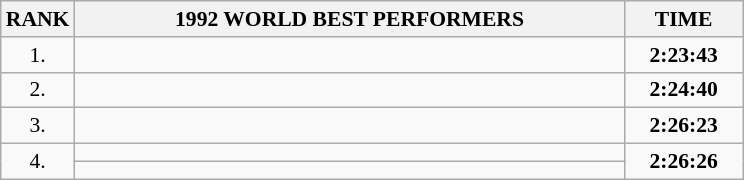<table class="wikitable" style="border-collapse: collapse; font-size: 90%;">
<tr>
<th>RANK</th>
<th align="center" style="width: 25em">1992 WORLD BEST PERFORMERS</th>
<th align="center" style="width: 5em">TIME</th>
</tr>
<tr>
<td align="center">1.</td>
<td></td>
<td align="center"><strong>2:23:43</strong></td>
</tr>
<tr>
<td align="center">2.</td>
<td></td>
<td align="center"><strong>2:24:40</strong></td>
</tr>
<tr>
<td align="center">3.</td>
<td></td>
<td align="center"><strong>2:26:23</strong></td>
</tr>
<tr>
<td rowspan=2 align="center">4.</td>
<td></td>
<td rowspan=2 align="center"><strong>2:26:26</strong></td>
</tr>
<tr>
<td></td>
</tr>
</table>
